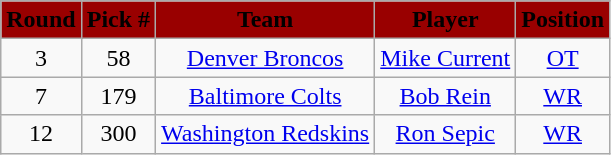<table class="wikitable" style="text-align:center">
<tr style="background:#900;">
<td><strong><span>Round</span></strong></td>
<td><strong><span>Pick #</span></strong></td>
<td><strong><span>Team</span></strong></td>
<td><strong><span>Player</span></strong></td>
<td><strong><span>Position</span></strong></td>
</tr>
<tr>
<td>3</td>
<td align=center>58</td>
<td><a href='#'>Denver Broncos</a></td>
<td><a href='#'>Mike Current</a></td>
<td><a href='#'>OT</a></td>
</tr>
<tr>
<td>7</td>
<td align=center>179</td>
<td><a href='#'>Baltimore Colts</a></td>
<td><a href='#'>Bob Rein</a></td>
<td><a href='#'>WR</a></td>
</tr>
<tr>
<td>12</td>
<td align=center>300</td>
<td><a href='#'>Washington Redskins</a></td>
<td><a href='#'>Ron Sepic</a></td>
<td><a href='#'>WR</a></td>
</tr>
</table>
